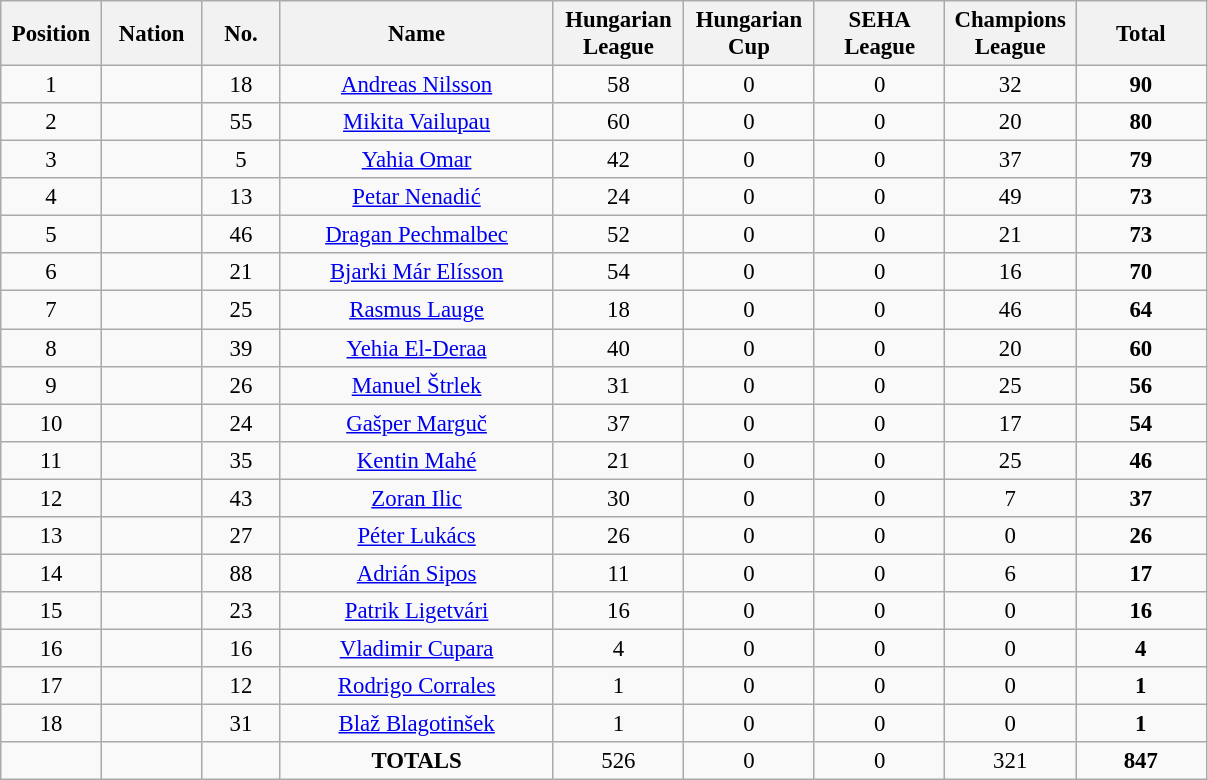<table class="wikitable" style="font-size: 95%; text-align: center;">
<tr>
<th width=60>Position</th>
<th width=60>Nation</th>
<th width=45>No.</th>
<th width=175>Name</th>
<th width=80>Hungarian League</th>
<th width=80>Hungarian Cup</th>
<th width=80>SEHA League</th>
<th width=80>Champions League</th>
<th width=80>Total</th>
</tr>
<tr>
<td>1</td>
<td></td>
<td>18</td>
<td><a href='#'>Andreas Nilsson</a></td>
<td>58</td>
<td>0</td>
<td>0</td>
<td>32</td>
<td><strong>90</strong></td>
</tr>
<tr>
<td>2</td>
<td></td>
<td>55</td>
<td><a href='#'>Mikita Vailupau</a></td>
<td>60</td>
<td>0</td>
<td>0</td>
<td>20</td>
<td><strong>80</strong></td>
</tr>
<tr>
<td>3</td>
<td></td>
<td>5</td>
<td><a href='#'>Yahia Omar</a></td>
<td>42</td>
<td>0</td>
<td>0</td>
<td>37</td>
<td><strong>79</strong></td>
</tr>
<tr>
<td>4</td>
<td></td>
<td>13</td>
<td><a href='#'>Petar Nenadić</a></td>
<td>24</td>
<td>0</td>
<td>0</td>
<td>49</td>
<td><strong>73</strong></td>
</tr>
<tr>
<td>5</td>
<td></td>
<td>46</td>
<td><a href='#'>Dragan Pechmalbec</a></td>
<td>52</td>
<td>0</td>
<td>0</td>
<td>21</td>
<td><strong>73</strong></td>
</tr>
<tr>
<td>6</td>
<td></td>
<td>21</td>
<td><a href='#'>Bjarki Már Elísson</a></td>
<td>54</td>
<td>0</td>
<td>0</td>
<td>16</td>
<td><strong>70</strong></td>
</tr>
<tr>
<td>7</td>
<td></td>
<td>25</td>
<td><a href='#'>Rasmus Lauge</a></td>
<td>18</td>
<td>0</td>
<td>0</td>
<td>46</td>
<td><strong>64</strong></td>
</tr>
<tr>
<td>8</td>
<td></td>
<td>39</td>
<td><a href='#'>Yehia El-Deraa</a></td>
<td>40</td>
<td>0</td>
<td>0</td>
<td>20</td>
<td><strong>60</strong></td>
</tr>
<tr>
<td>9</td>
<td></td>
<td>26</td>
<td><a href='#'>Manuel Štrlek</a></td>
<td>31</td>
<td>0</td>
<td>0</td>
<td>25</td>
<td><strong>56</strong></td>
</tr>
<tr>
<td>10</td>
<td></td>
<td>24</td>
<td><a href='#'>Gašper Marguč</a></td>
<td>37</td>
<td>0</td>
<td>0</td>
<td>17</td>
<td><strong>54</strong></td>
</tr>
<tr>
<td>11</td>
<td></td>
<td>35</td>
<td><a href='#'>Kentin Mahé</a></td>
<td>21</td>
<td>0</td>
<td>0</td>
<td>25</td>
<td><strong>46</strong></td>
</tr>
<tr>
<td>12</td>
<td></td>
<td>43</td>
<td><a href='#'>Zoran Ilic</a></td>
<td>30</td>
<td>0</td>
<td>0</td>
<td>7</td>
<td><strong>37</strong></td>
</tr>
<tr>
<td>13</td>
<td></td>
<td>27</td>
<td><a href='#'>Péter Lukács</a></td>
<td>26</td>
<td>0</td>
<td>0</td>
<td>0</td>
<td><strong>26</strong></td>
</tr>
<tr>
<td>14</td>
<td></td>
<td>88</td>
<td><a href='#'>Adrián Sipos</a></td>
<td>11</td>
<td>0</td>
<td>0</td>
<td>6</td>
<td><strong>17</strong></td>
</tr>
<tr>
<td>15</td>
<td></td>
<td>23</td>
<td><a href='#'>Patrik Ligetvári</a></td>
<td>16</td>
<td>0</td>
<td>0</td>
<td>0</td>
<td><strong>16</strong></td>
</tr>
<tr>
<td>16</td>
<td></td>
<td>16</td>
<td><a href='#'>Vladimir Cupara</a></td>
<td>4</td>
<td>0</td>
<td>0</td>
<td>0</td>
<td><strong>4</strong></td>
</tr>
<tr>
<td>17</td>
<td></td>
<td>12</td>
<td><a href='#'>Rodrigo Corrales</a></td>
<td>1</td>
<td>0</td>
<td>0</td>
<td>0</td>
<td><strong>1</strong></td>
</tr>
<tr>
<td>18</td>
<td></td>
<td>31</td>
<td><a href='#'>Blaž Blagotinšek</a></td>
<td>1</td>
<td>0</td>
<td>0</td>
<td>0</td>
<td><strong>1</strong></td>
</tr>
<tr>
<td></td>
<td></td>
<td></td>
<td><strong>TOTALS</strong></td>
<td>526</td>
<td>0</td>
<td>0</td>
<td>321</td>
<td><strong>847</strong></td>
</tr>
</table>
